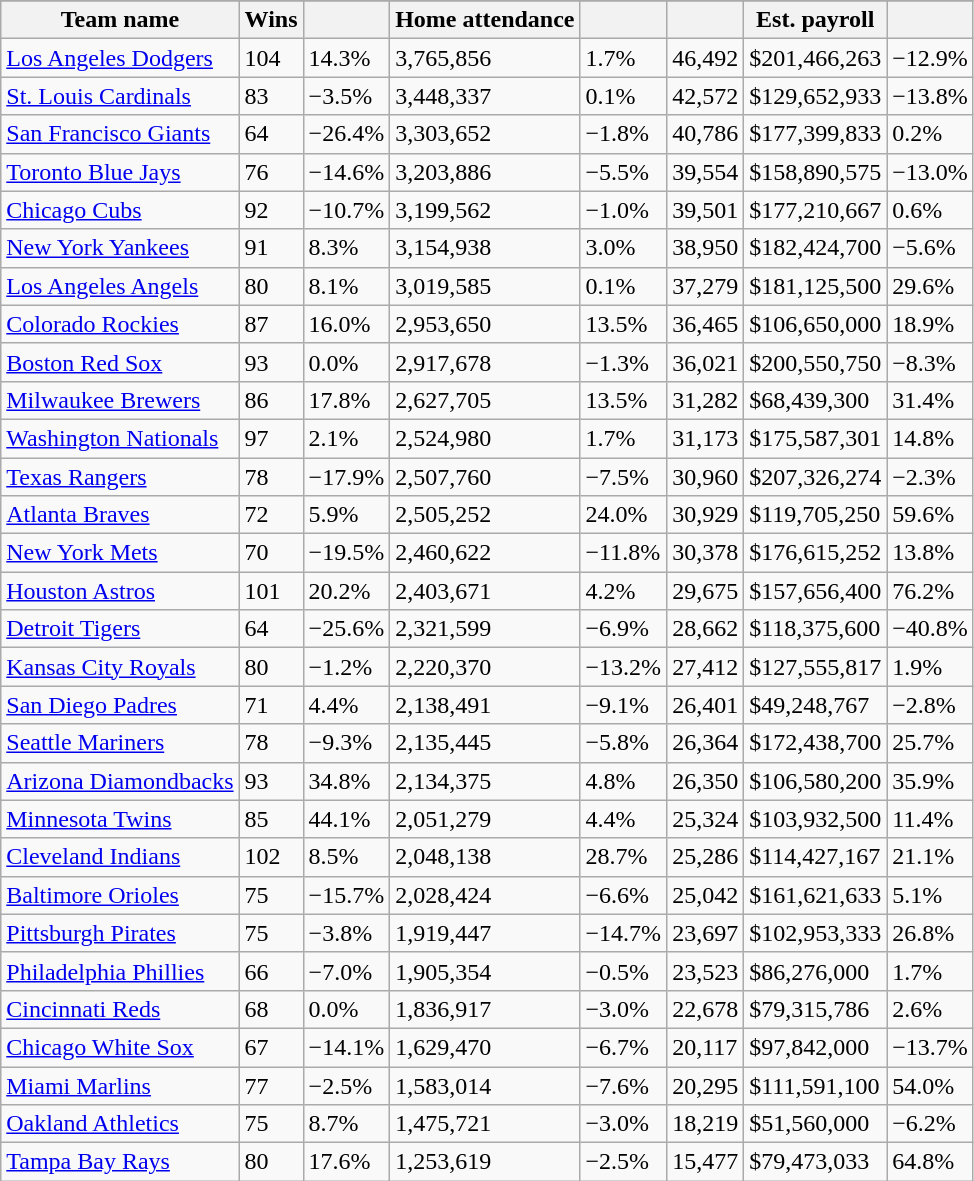<table class="wikitable sortable">
<tr style="text-align:center; font-size:larger;">
</tr>
<tr>
<th>Team name</th>
<th>Wins</th>
<th></th>
<th>Home attendance</th>
<th></th>
<th></th>
<th>Est. payroll</th>
<th></th>
</tr>
<tr>
<td><a href='#'>Los Angeles Dodgers</a></td>
<td>104</td>
<td>14.3%</td>
<td>3,765,856</td>
<td>1.7%</td>
<td>46,492</td>
<td>$201,466,263</td>
<td>−12.9%</td>
</tr>
<tr>
<td><a href='#'>St. Louis Cardinals</a></td>
<td>83</td>
<td>−3.5%</td>
<td>3,448,337</td>
<td>0.1%</td>
<td>42,572</td>
<td>$129,652,933</td>
<td>−13.8%</td>
</tr>
<tr>
<td><a href='#'>San Francisco Giants</a></td>
<td>64</td>
<td>−26.4%</td>
<td>3,303,652</td>
<td>−1.8%</td>
<td>40,786</td>
<td>$177,399,833</td>
<td>0.2%</td>
</tr>
<tr>
<td><a href='#'>Toronto Blue Jays</a></td>
<td>76</td>
<td>−14.6%</td>
<td>3,203,886</td>
<td>−5.5%</td>
<td>39,554</td>
<td>$158,890,575</td>
<td>−13.0%</td>
</tr>
<tr>
<td><a href='#'>Chicago Cubs</a></td>
<td>92</td>
<td>−10.7%</td>
<td>3,199,562</td>
<td>−1.0%</td>
<td>39,501</td>
<td>$177,210,667</td>
<td>0.6%</td>
</tr>
<tr>
<td><a href='#'>New York Yankees</a></td>
<td>91</td>
<td>8.3%</td>
<td>3,154,938</td>
<td>3.0%</td>
<td>38,950</td>
<td>$182,424,700</td>
<td>−5.6%</td>
</tr>
<tr>
<td><a href='#'>Los Angeles Angels</a></td>
<td>80</td>
<td>8.1%</td>
<td>3,019,585</td>
<td>0.1%</td>
<td>37,279</td>
<td>$181,125,500</td>
<td>29.6%</td>
</tr>
<tr>
<td><a href='#'>Colorado Rockies</a></td>
<td>87</td>
<td>16.0%</td>
<td>2,953,650</td>
<td>13.5%</td>
<td>36,465</td>
<td>$106,650,000</td>
<td>18.9%</td>
</tr>
<tr>
<td><a href='#'>Boston Red Sox</a></td>
<td>93</td>
<td>0.0%</td>
<td>2,917,678</td>
<td>−1.3%</td>
<td>36,021</td>
<td>$200,550,750</td>
<td>−8.3%</td>
</tr>
<tr>
<td><a href='#'>Milwaukee Brewers</a></td>
<td>86</td>
<td>17.8%</td>
<td>2,627,705</td>
<td>13.5%</td>
<td>31,282</td>
<td>$68,439,300</td>
<td>31.4%</td>
</tr>
<tr>
<td><a href='#'>Washington Nationals</a></td>
<td>97</td>
<td>2.1%</td>
<td>2,524,980</td>
<td>1.7%</td>
<td>31,173</td>
<td>$175,587,301</td>
<td>14.8%</td>
</tr>
<tr>
<td><a href='#'>Texas Rangers</a></td>
<td>78</td>
<td>−17.9%</td>
<td>2,507,760</td>
<td>−7.5%</td>
<td>30,960</td>
<td>$207,326,274</td>
<td>−2.3%</td>
</tr>
<tr>
<td><a href='#'>Atlanta Braves</a></td>
<td>72</td>
<td>5.9%</td>
<td>2,505,252</td>
<td>24.0%</td>
<td>30,929</td>
<td>$119,705,250</td>
<td>59.6%</td>
</tr>
<tr>
<td><a href='#'>New York Mets</a></td>
<td>70</td>
<td>−19.5%</td>
<td>2,460,622</td>
<td>−11.8%</td>
<td>30,378</td>
<td>$176,615,252</td>
<td>13.8%</td>
</tr>
<tr>
<td><a href='#'>Houston Astros</a></td>
<td>101</td>
<td>20.2%</td>
<td>2,403,671</td>
<td>4.2%</td>
<td>29,675</td>
<td>$157,656,400</td>
<td>76.2%</td>
</tr>
<tr>
<td><a href='#'>Detroit Tigers</a></td>
<td>64</td>
<td>−25.6%</td>
<td>2,321,599</td>
<td>−6.9%</td>
<td>28,662</td>
<td>$118,375,600</td>
<td>−40.8%</td>
</tr>
<tr>
<td><a href='#'>Kansas City Royals</a></td>
<td>80</td>
<td>−1.2%</td>
<td>2,220,370</td>
<td>−13.2%</td>
<td>27,412</td>
<td>$127,555,817</td>
<td>1.9%</td>
</tr>
<tr>
<td><a href='#'>San Diego Padres</a></td>
<td>71</td>
<td>4.4%</td>
<td>2,138,491</td>
<td>−9.1%</td>
<td>26,401</td>
<td>$49,248,767</td>
<td>−2.8%</td>
</tr>
<tr>
<td><a href='#'>Seattle Mariners</a></td>
<td>78</td>
<td>−9.3%</td>
<td>2,135,445</td>
<td>−5.8%</td>
<td>26,364</td>
<td>$172,438,700</td>
<td>25.7%</td>
</tr>
<tr>
<td><a href='#'>Arizona Diamondbacks</a></td>
<td>93</td>
<td>34.8%</td>
<td>2,134,375</td>
<td>4.8%</td>
<td>26,350</td>
<td>$106,580,200</td>
<td>35.9%</td>
</tr>
<tr>
<td><a href='#'>Minnesota Twins</a></td>
<td>85</td>
<td>44.1%</td>
<td>2,051,279</td>
<td>4.4%</td>
<td>25,324</td>
<td>$103,932,500</td>
<td>11.4%</td>
</tr>
<tr>
<td><a href='#'>Cleveland Indians</a></td>
<td>102</td>
<td>8.5%</td>
<td>2,048,138</td>
<td>28.7%</td>
<td>25,286</td>
<td>$114,427,167</td>
<td>21.1%</td>
</tr>
<tr>
<td><a href='#'>Baltimore Orioles</a></td>
<td>75</td>
<td>−15.7%</td>
<td>2,028,424</td>
<td>−6.6%</td>
<td>25,042</td>
<td>$161,621,633</td>
<td>5.1%</td>
</tr>
<tr>
<td><a href='#'>Pittsburgh Pirates</a></td>
<td>75</td>
<td>−3.8%</td>
<td>1,919,447</td>
<td>−14.7%</td>
<td>23,697</td>
<td>$102,953,333</td>
<td>26.8%</td>
</tr>
<tr>
<td><a href='#'>Philadelphia Phillies</a></td>
<td>66</td>
<td>−7.0%</td>
<td>1,905,354</td>
<td>−0.5%</td>
<td>23,523</td>
<td>$86,276,000</td>
<td>1.7%</td>
</tr>
<tr>
<td><a href='#'>Cincinnati Reds</a></td>
<td>68</td>
<td>0.0%</td>
<td>1,836,917</td>
<td>−3.0%</td>
<td>22,678</td>
<td>$79,315,786</td>
<td>2.6%</td>
</tr>
<tr>
<td><a href='#'>Chicago White Sox</a></td>
<td>67</td>
<td>−14.1%</td>
<td>1,629,470</td>
<td>−6.7%</td>
<td>20,117</td>
<td>$97,842,000</td>
<td>−13.7%</td>
</tr>
<tr>
<td><a href='#'>Miami Marlins</a></td>
<td>77</td>
<td>−2.5%</td>
<td>1,583,014</td>
<td>−7.6%</td>
<td>20,295</td>
<td>$111,591,100</td>
<td>54.0%</td>
</tr>
<tr>
<td><a href='#'>Oakland Athletics</a></td>
<td>75</td>
<td>8.7%</td>
<td>1,475,721</td>
<td>−3.0%</td>
<td>18,219</td>
<td>$51,560,000</td>
<td>−6.2%</td>
</tr>
<tr>
<td><a href='#'>Tampa Bay Rays</a></td>
<td>80</td>
<td>17.6%</td>
<td>1,253,619</td>
<td>−2.5%</td>
<td>15,477</td>
<td>$79,473,033</td>
<td>64.8%</td>
</tr>
</table>
